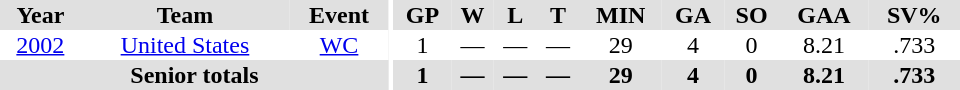<table border="0" cellpadding="1" cellspacing="0" ID="Table3" style="text-align:center; width:40em">
<tr ALIGN="center" bgcolor="#e0e0e0">
<th>Year</th>
<th>Team</th>
<th>Event</th>
<th rowspan="99" bgcolor="#ffffff"></th>
<th>GP</th>
<th>W</th>
<th>L</th>
<th>T</th>
<th>MIN</th>
<th>GA</th>
<th>SO</th>
<th>GAA</th>
<th>SV%</th>
</tr>
<tr>
<td><a href='#'>2002</a></td>
<td><a href='#'>United States</a></td>
<td><a href='#'>WC</a></td>
<td>1</td>
<td>—</td>
<td>—</td>
<td>—</td>
<td>29</td>
<td>4</td>
<td>0</td>
<td>8.21</td>
<td>.733</td>
</tr>
<tr bgcolor="#e0e0e0">
<th colspan=3>Senior totals</th>
<th>1</th>
<th>—</th>
<th>—</th>
<th>—</th>
<th>29</th>
<th>4</th>
<th>0</th>
<th>8.21</th>
<th>.733</th>
</tr>
</table>
